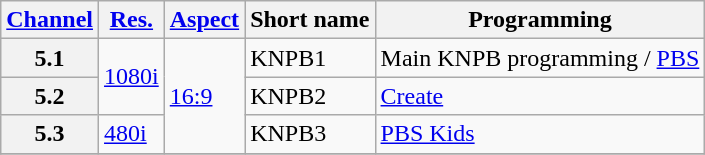<table class="wikitable">
<tr>
<th><a href='#'>Channel</a></th>
<th><a href='#'>Res.</a></th>
<th><a href='#'>Aspect</a></th>
<th>Short name</th>
<th>Programming</th>
</tr>
<tr>
<th scope = "row">5.1</th>
<td rowspan="2"><a href='#'>1080i</a></td>
<td rowspan="3"><a href='#'>16:9</a></td>
<td>KNPB1</td>
<td>Main KNPB programming / <a href='#'>PBS</a></td>
</tr>
<tr>
<th scope = "row">5.2</th>
<td>KNPB2</td>
<td><a href='#'>Create</a></td>
</tr>
<tr>
<th scope = "row">5.3</th>
<td><a href='#'>480i</a></td>
<td>KNPB3</td>
<td><a href='#'>PBS Kids</a></td>
</tr>
<tr>
</tr>
</table>
